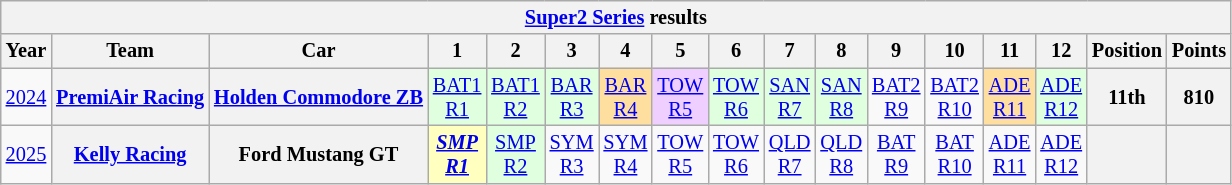<table class="wikitable" style="text-align:center; font-size:85%">
<tr>
<th colspan=17><a href='#'>Super2 Series</a> results</th>
</tr>
<tr>
<th>Year</th>
<th>Team</th>
<th>Car</th>
<th>1</th>
<th>2</th>
<th>3</th>
<th>4</th>
<th>5</th>
<th>6</th>
<th>7</th>
<th>8</th>
<th>9</th>
<th>10</th>
<th>11</th>
<th>12</th>
<th>Position</th>
<th>Points</th>
</tr>
<tr>
<td><a href='#'>2024</a></td>
<th nowrap><a href='#'>PremiAir Racing</a></th>
<th nowrap><a href='#'>Holden Commodore ZB</a></th>
<td style=background:#dfffdf><a href='#'>BAT1<br>R1</a><br></td>
<td style=background:#dfffdf><a href='#'>BAT1<br>R2</a><br></td>
<td style=background:#dfffdf><a href='#'>BAR<br>R3</a><br></td>
<td style=background:#ffdf9f><a href='#'>BAR<br>R4</a><br></td>
<td style=background:#efcfff><a href='#'>TOW<br>R5</a><br></td>
<td style=background:#dfffdf><a href='#'>TOW<br>R6</a><br></td>
<td style=background:#dfffdf><a href='#'>SAN<br>R7</a><br></td>
<td style=background:#dfffdf><a href='#'>SAN<br>R8</a><br></td>
<td style=background:#><a href='#'>BAT2<br>R9</a><br></td>
<td style=background:#><a href='#'>BAT2<br>R10</a><br></td>
<td style=background:#ffdf9f><a href='#'>ADE<br>R11</a><br></td>
<td style=background:#dfffdf><a href='#'>ADE<br>R12</a><br></td>
<th style=background:>11th</th>
<th style=background:>810</th>
</tr>
<tr>
<td><a href='#'>2025</a></td>
<th><a href='#'>Kelly Racing</a></th>
<th>Ford Mustang GT</th>
<td style=background:#ffffbf><strong><em><a href='#'>SMP<br>R1</a><br></em></strong></td>
<td style=background:#dfffdf><a href='#'>SMP<br>R2</a><br></td>
<td style=background:#><a href='#'>SYM<br>R3</a><br></td>
<td style=background:#><a href='#'>SYM<br>R4</a><br></td>
<td style=background:#><a href='#'>TOW<br>R5</a><br></td>
<td style=background:#><a href='#'>TOW<br>R6</a><br></td>
<td style=background:#><a href='#'>QLD<br>R7</a><br></td>
<td style=background:#><a href='#'>QLD<br>R8</a><br></td>
<td style=background:#><a href='#'>BAT<br>R9</a><br></td>
<td style=background:#><a href='#'>BAT<br>R10</a><br></td>
<td style=background:#><a href='#'>ADE<br>R11</a><br></td>
<td style=background:#><a href='#'>ADE<br>R12</a><br></td>
<th></th>
<th></th>
</tr>
</table>
